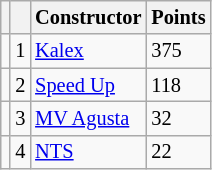<table class="wikitable" style="font-size: 85%;">
<tr>
<th scope="col"></th>
<th scope="col"></th>
<th scope="col">Constructor</th>
<th scope="col">Points</th>
</tr>
<tr>
<td align="left"></td>
<td align=center>1</td>
<td> <a href='#'>Kalex</a></td>
<td align=left>375</td>
</tr>
<tr>
<td align="left"></td>
<td align=center>2</td>
<td> <a href='#'>Speed Up</a></td>
<td align=left>118</td>
</tr>
<tr>
<td align="left"></td>
<td align=center>3</td>
<td> <a href='#'>MV Agusta</a></td>
<td align=left>32</td>
</tr>
<tr>
<td align="left"></td>
<td align=center>4</td>
<td> <a href='#'>NTS</a></td>
<td align=left>22</td>
</tr>
</table>
